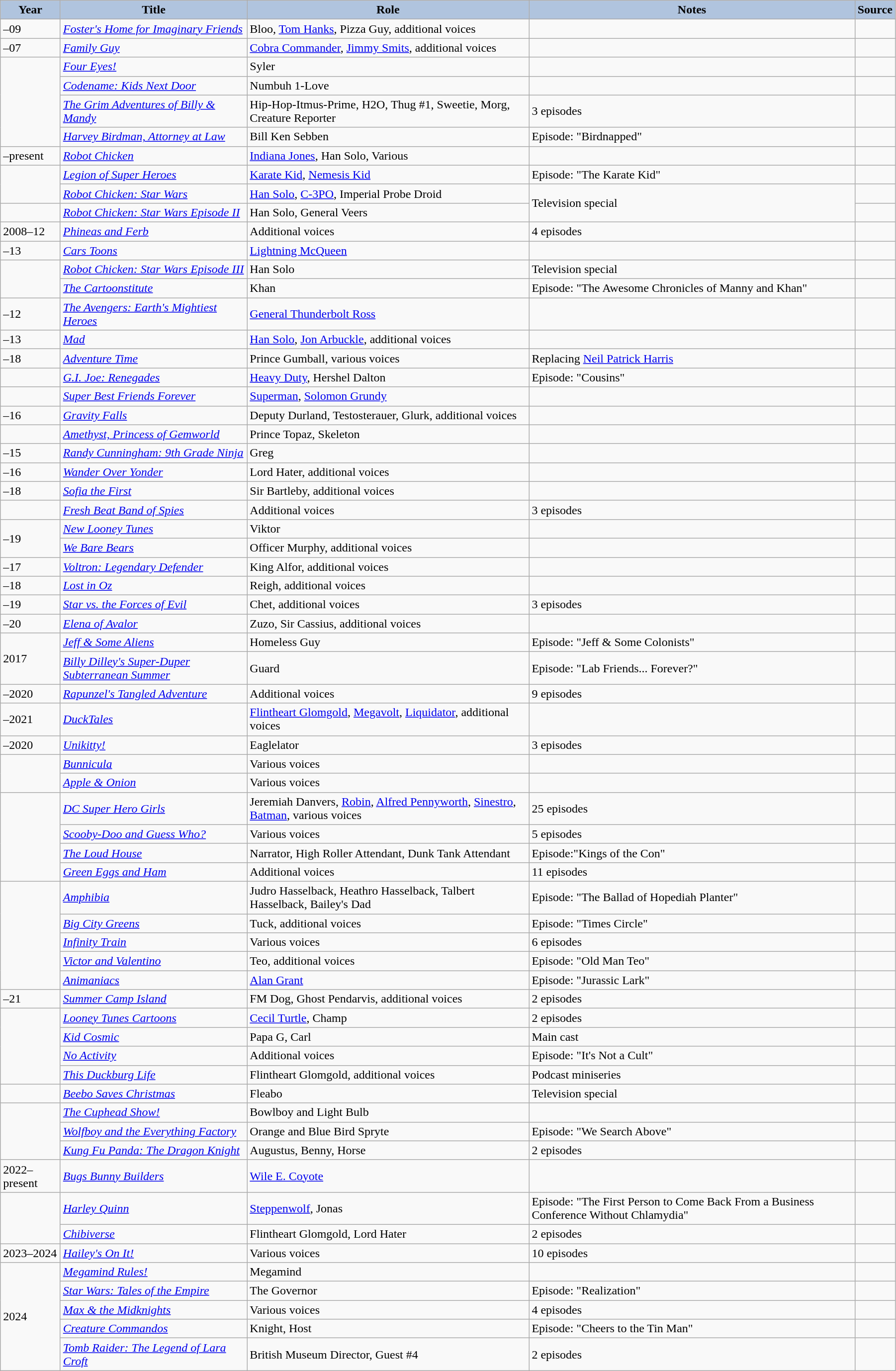<table class="wikitable sortable plainrowheaders" style="width:95%; font-size: 100%;">
<tr>
<th style="background:#b0c4de;">Year</th>
<th style="background:#b0c4de;">Title</th>
<th style="background:#b0c4de;">Role</th>
<th style="background:#b0c4de;" class="unsortable">Notes</th>
<th style="background:#b0c4de;" class="unsortable">Source</th>
</tr>
<tr>
<td>–09</td>
<td><em><a href='#'>Foster's Home for Imaginary Friends</a></em></td>
<td>Bloo, <a href='#'>Tom Hanks</a>, Pizza Guy, additional voices</td>
<td></td>
<td></td>
</tr>
<tr>
<td>–07</td>
<td><em><a href='#'>Family Guy</a></em></td>
<td><a href='#'>Cobra Commander</a>, <a href='#'>Jimmy Smits</a>, additional voices</td>
<td></td>
<td> </td>
</tr>
<tr>
<td rowspan="4"></td>
<td><em><a href='#'>Four Eyes!</a></em></td>
<td>Syler</td>
<td> </td>
<td> </td>
</tr>
<tr>
<td><em><a href='#'>Codename: Kids Next Door</a></em></td>
<td>Numbuh 1-Love</td>
<td></td>
<td> </td>
</tr>
<tr>
<td><em><a href='#'>The Grim Adventures of Billy & Mandy</a></em></td>
<td>Hip-Hop-Itmus-Prime, H2O, Thug #1, Sweetie, Morg, Creature Reporter</td>
<td>3 episodes</td>
<td></td>
</tr>
<tr>
<td><em><a href='#'>Harvey Birdman, Attorney at Law</a></em></td>
<td>Bill Ken Sebben</td>
<td>Episode: "Birdnapped"</td>
<td></td>
</tr>
<tr>
<td>–present</td>
<td><em><a href='#'>Robot Chicken</a></em></td>
<td><a href='#'>Indiana Jones</a>, Han Solo, Various</td>
<td> </td>
<td> </td>
</tr>
<tr>
<td rowspan="2"></td>
<td><em><a href='#'>Legion of Super Heroes</a></em></td>
<td><a href='#'>Karate Kid</a>, <a href='#'>Nemesis Kid</a></td>
<td>Episode: "The Karate Kid"</td>
<td></td>
</tr>
<tr>
<td><em><a href='#'>Robot Chicken: Star Wars</a></em></td>
<td><a href='#'>Han Solo</a>, <a href='#'>C-3PO</a>, Imperial Probe Droid</td>
<td rowspan="2">Television special</td>
<td></td>
</tr>
<tr>
<td></td>
<td><em><a href='#'>Robot Chicken: Star Wars Episode II</a></em></td>
<td>Han Solo, General Veers</td>
<td></td>
</tr>
<tr>
<td>2008–12</td>
<td><em><a href='#'>Phineas and Ferb</a></em></td>
<td>Additional voices</td>
<td>4 episodes</td>
<td> </td>
</tr>
<tr>
<td>–13</td>
<td><em><a href='#'>Cars Toons</a></em></td>
<td><a href='#'>Lightning McQueen</a></td>
<td></td>
<td> </td>
</tr>
<tr>
<td rowspan="2"></td>
<td><em><a href='#'>Robot Chicken: Star Wars Episode III</a></em></td>
<td>Han Solo</td>
<td>Television special</td>
<td></td>
</tr>
<tr>
<td><em><a href='#'>The Cartoonstitute</a></em></td>
<td>Khan</td>
<td>Episode: "The Awesome Chronicles of Manny and Khan"</td>
<td> </td>
</tr>
<tr>
<td>–12</td>
<td><em><a href='#'>The Avengers: Earth's Mightiest Heroes</a></em></td>
<td><a href='#'>General Thunderbolt Ross</a></td>
<td></td>
<td></td>
</tr>
<tr>
<td>–13</td>
<td><em><a href='#'>Mad</a></em></td>
<td><a href='#'>Han Solo</a>, <a href='#'>Jon Arbuckle</a>, additional voices</td>
<td> </td>
<td></td>
</tr>
<tr>
<td>–18</td>
<td><em><a href='#'>Adventure Time</a></em></td>
<td>Prince Gumball, various voices</td>
<td>Replacing <a href='#'>Neil Patrick Harris</a></td>
<td> </td>
</tr>
<tr>
<td></td>
<td><em><a href='#'>G.I. Joe: Renegades</a></em></td>
<td><a href='#'>Heavy Duty</a>, Hershel Dalton</td>
<td>Episode: "Cousins"</td>
<td> </td>
</tr>
<tr>
<td></td>
<td><em><a href='#'>Super Best Friends Forever</a></em></td>
<td><a href='#'>Superman</a>, <a href='#'>Solomon Grundy</a></td>
<td></td>
<td> </td>
</tr>
<tr>
<td>–16</td>
<td><em><a href='#'>Gravity Falls</a></em></td>
<td>Deputy Durland, Testosterauer, Glurk, additional voices</td>
<td></td>
<td></td>
</tr>
<tr>
<td></td>
<td><em><a href='#'>Amethyst, Princess of Gemworld</a></em></td>
<td>Prince Topaz, Skeleton</td>
<td></td>
<td> </td>
</tr>
<tr>
<td>–15</td>
<td><em><a href='#'>Randy Cunningham: 9th Grade Ninja</a></em></td>
<td>Greg</td>
<td> </td>
<td> </td>
</tr>
<tr>
<td>–16</td>
<td><em><a href='#'>Wander Over Yonder</a></em></td>
<td>Lord Hater, additional voices</td>
<td></td>
<td></td>
</tr>
<tr>
<td>–18</td>
<td><em><a href='#'>Sofia the First</a></em></td>
<td>Sir Bartleby, additional voices</td>
<td></td>
<td></td>
</tr>
<tr>
<td></td>
<td><em><a href='#'>Fresh Beat Band of Spies</a></em></td>
<td>Additional voices</td>
<td>3 episodes</td>
<td></td>
</tr>
<tr>
<td rowspan="2">–19</td>
<td><em><a href='#'>New Looney Tunes</a></em></td>
<td>Viktor</td>
<td></td>
<td></td>
</tr>
<tr>
<td><em><a href='#'>We Bare Bears</a></em></td>
<td>Officer Murphy, additional voices</td>
<td></td>
<td></td>
</tr>
<tr>
<td>–17</td>
<td><em><a href='#'>Voltron: Legendary Defender</a></em></td>
<td>King Alfor, additional voices</td>
<td></td>
<td></td>
</tr>
<tr>
<td>–18</td>
<td><em><a href='#'>Lost in Oz</a></em></td>
<td>Reigh, additional voices</td>
<td></td>
<td></td>
</tr>
<tr>
<td>–19</td>
<td><em><a href='#'>Star vs. the Forces of Evil</a></em></td>
<td>Chet, additional voices</td>
<td>3 episodes</td>
<td></td>
</tr>
<tr>
<td>–20</td>
<td><em><a href='#'>Elena of Avalor</a></em></td>
<td>Zuzo, Sir Cassius, additional voices</td>
<td></td>
<td></td>
</tr>
<tr>
<td rowspan="2">2017</td>
<td><em><a href='#'>Jeff & Some Aliens</a></em></td>
<td>Homeless Guy</td>
<td>Episode: "Jeff & Some Colonists"</td>
<td></td>
</tr>
<tr>
<td><em><a href='#'>Billy Dilley's Super-Duper Subterranean Summer</a></em></td>
<td>Guard</td>
<td>Episode: "Lab Friends... Forever?"</td>
<td></td>
</tr>
<tr>
<td>–2020</td>
<td><em><a href='#'>Rapunzel's Tangled Adventure</a></em></td>
<td>Additional voices</td>
<td>9 episodes</td>
<td></td>
</tr>
<tr>
<td>–2021</td>
<td><em><a href='#'>DuckTales</a></em></td>
<td><a href='#'>Flintheart Glomgold</a>, <a href='#'>Megavolt</a>, <a href='#'>Liquidator</a>, additional voices</td>
<td></td>
<td></td>
</tr>
<tr>
<td>–2020</td>
<td><em><a href='#'>Unikitty!</a></em></td>
<td>Eaglelator</td>
<td>3 episodes</td>
<td> </td>
</tr>
<tr>
<td rowspan="2"></td>
<td><em><a href='#'>Bunnicula</a></em></td>
<td>Various voices</td>
<td></td>
<td></td>
</tr>
<tr>
<td><em><a href='#'>Apple & Onion</a></em></td>
<td>Various voices</td>
<td></td>
<td></td>
</tr>
<tr>
<td rowspan="4"></td>
<td><em><a href='#'>DC Super Hero Girls</a></em></td>
<td>Jeremiah Danvers, <a href='#'>Robin</a>, <a href='#'>Alfred Pennyworth</a>, <a href='#'>Sinestro</a>, <a href='#'>Batman</a>, various voices</td>
<td>25 episodes</td>
<td></td>
</tr>
<tr>
<td><em><a href='#'>Scooby-Doo and Guess Who?</a></em></td>
<td>Various voices</td>
<td>5 episodes</td>
<td></td>
</tr>
<tr>
<td><em><a href='#'>The Loud House</a></em></td>
<td>Narrator, High Roller Attendant, Dunk Tank Attendant</td>
<td>Episode:"Kings of the Con"</td>
<td></td>
</tr>
<tr>
<td><em><a href='#'>Green Eggs and Ham</a></em></td>
<td>Additional voices</td>
<td>11 episodes</td>
<td></td>
</tr>
<tr>
<td rowspan="5"></td>
<td><em><a href='#'>Amphibia</a></em></td>
<td>Judro Hasselback, Heathro Hasselback, Talbert Hasselback, Bailey's Dad</td>
<td>Episode: "The Ballad of Hopediah Planter"</td>
<td></td>
</tr>
<tr>
<td><em><a href='#'>Big City Greens</a></em></td>
<td>Tuck, additional voices</td>
<td>Episode: "Times Circle"</td>
<td></td>
</tr>
<tr>
<td><em><a href='#'>Infinity Train</a></em></td>
<td>Various voices</td>
<td>6 episodes</td>
<td></td>
</tr>
<tr>
<td><em><a href='#'>Victor and Valentino</a></em></td>
<td>Teo, additional voices</td>
<td>Episode: "Old Man Teo"</td>
<td></td>
</tr>
<tr>
<td><em><a href='#'>Animaniacs</a></em></td>
<td><a href='#'>Alan Grant</a></td>
<td>Episode: "Jurassic Lark"</td>
<td></td>
</tr>
<tr>
<td>–21</td>
<td><em><a href='#'>Summer Camp Island</a></em></td>
<td>FM Dog, Ghost Pendarvis, additional voices</td>
<td>2 episodes</td>
<td></td>
</tr>
<tr>
<td rowspan="4"></td>
<td><em><a href='#'>Looney Tunes Cartoons</a></em></td>
<td><a href='#'>Cecil Turtle</a>, Champ</td>
<td>2 episodes</td>
<td></td>
</tr>
<tr>
<td><em><a href='#'>Kid Cosmic</a></em></td>
<td>Papa G, Carl</td>
<td>Main cast</td>
<td></td>
</tr>
<tr>
<td><em><a href='#'>No Activity</a></em></td>
<td>Additional voices</td>
<td>Episode: "It's Not a Cult"</td>
<td></td>
</tr>
<tr>
<td><em><a href='#'>This Duckburg Life</a></em></td>
<td>Flintheart Glomgold, additional voices</td>
<td>Podcast miniseries</td>
<td></td>
</tr>
<tr>
<td></td>
<td><em><a href='#'>Beebo Saves Christmas</a></em></td>
<td>Fleabo</td>
<td>Television special</td>
<td></td>
</tr>
<tr>
<td rowspan="3"></td>
<td><em><a href='#'>The Cuphead Show!</a></em></td>
<td>Bowlboy and Light Bulb</td>
<td></td>
<td></td>
</tr>
<tr>
<td><em><a href='#'>Wolfboy and the Everything Factory</a></em></td>
<td>Orange and Blue Bird Spryte</td>
<td>Episode: "We Search Above"</td>
<td></td>
</tr>
<tr>
<td><em><a href='#'>Kung Fu Panda: The Dragon Knight</a></em></td>
<td>Augustus, Benny, Horse</td>
<td>2 episodes</td>
<td></td>
</tr>
<tr>
<td>2022–present</td>
<td><em><a href='#'>Bugs Bunny Builders</a></em></td>
<td><a href='#'>Wile E. Coyote</a></td>
<td></td>
<td></td>
</tr>
<tr>
<td rowspan="2"></td>
<td><em><a href='#'>Harley Quinn</a></em></td>
<td><a href='#'>Steppenwolf</a>, Jonas</td>
<td>Episode: "The First Person to Come Back From a Business Conference Without Chlamydia"</td>
<td></td>
</tr>
<tr>
<td><em><a href='#'>Chibiverse</a></em></td>
<td>Flintheart Glomgold, Lord Hater</td>
<td>2 episodes</td>
<td></td>
</tr>
<tr>
<td>2023–2024</td>
<td><em><a href='#'>Hailey's On It!</a></em></td>
<td>Various voices</td>
<td>10 episodes</td>
<td></td>
</tr>
<tr>
<td rowspan="5">2024</td>
<td><em><a href='#'>Megamind Rules!</a></em></td>
<td>Megamind</td>
<td></td>
<td></td>
</tr>
<tr>
<td><em><a href='#'>Star Wars: Tales of the Empire</a></em></td>
<td>The Governor</td>
<td>Episode: "Realization"</td>
<td></td>
</tr>
<tr>
<td><em><a href='#'>Max & the Midknights</a></em></td>
<td>Various voices</td>
<td>4 episodes</td>
<td></td>
</tr>
<tr>
<td><em><a href='#'>Creature Commandos</a></em></td>
<td>Knight, Host</td>
<td>Episode: "Cheers to the Tin Man"</td>
<td></td>
</tr>
<tr>
<td><em><a href='#'>Tomb Raider: The Legend of Lara Croft</a></em></td>
<td>British Museum Director, Guest #4</td>
<td>2 episodes</td>
<td></td>
</tr>
</table>
